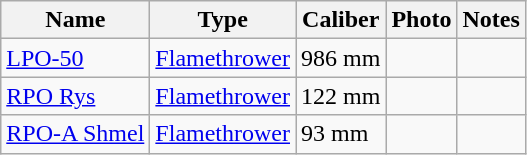<table class="wikitable">
<tr>
<th>Name</th>
<th>Type</th>
<th>Caliber</th>
<th>Photo</th>
<th>Notes</th>
</tr>
<tr>
<td><a href='#'>LPO-50</a></td>
<td><a href='#'>Flamethrower</a></td>
<td>986 mm</td>
<td></td>
<td></td>
</tr>
<tr>
<td><a href='#'>RPO Rys</a></td>
<td><a href='#'>Flamethrower</a></td>
<td>122 mm</td>
<td></td>
<td></td>
</tr>
<tr>
<td><a href='#'>RPO-A Shmel</a></td>
<td><a href='#'>Flamethrower</a></td>
<td>93 mm</td>
<td></td>
<td></td>
</tr>
</table>
